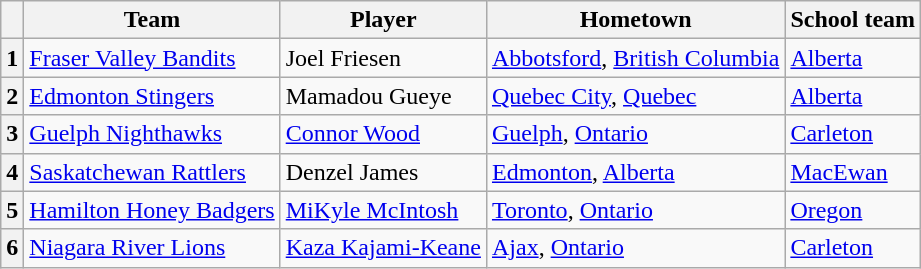<table class="wikitable">
<tr>
<th></th>
<th>Team</th>
<th>Player</th>
<th>Hometown</th>
<th>School team</th>
</tr>
<tr>
<th>1</th>
<td><a href='#'>Fraser Valley Bandits</a></td>
<td>Joel Friesen</td>
<td> <a href='#'>Abbotsford</a>, <a href='#'>British Columbia</a></td>
<td><a href='#'>Alberta</a></td>
</tr>
<tr>
<th>2</th>
<td><a href='#'>Edmonton Stingers</a></td>
<td>Mamadou Gueye</td>
<td> <a href='#'>Quebec City</a>, <a href='#'>Quebec</a></td>
<td><a href='#'>Alberta</a></td>
</tr>
<tr>
<th>3</th>
<td><a href='#'>Guelph Nighthawks</a></td>
<td><a href='#'>Connor Wood</a></td>
<td> <a href='#'>Guelph</a>, <a href='#'>Ontario</a></td>
<td><a href='#'>Carleton</a></td>
</tr>
<tr>
<th>4</th>
<td><a href='#'>Saskatchewan Rattlers</a></td>
<td>Denzel James</td>
<td> <a href='#'>Edmonton</a>, <a href='#'>Alberta</a></td>
<td><a href='#'>MacEwan</a></td>
</tr>
<tr>
<th>5</th>
<td><a href='#'>Hamilton Honey Badgers</a></td>
<td><a href='#'>MiKyle McIntosh</a></td>
<td> <a href='#'>Toronto</a>, <a href='#'>Ontario</a></td>
<td><a href='#'>Oregon</a></td>
</tr>
<tr>
<th>6</th>
<td><a href='#'>Niagara River Lions</a></td>
<td><a href='#'>Kaza Kajami-Keane</a></td>
<td> <a href='#'>Ajax</a>, <a href='#'>Ontario</a></td>
<td><a href='#'>Carleton</a></td>
</tr>
</table>
